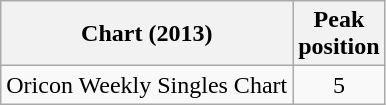<table class="wikitable sortable" border="1">
<tr>
<th>Chart (2013)</th>
<th>Peak<br>position</th>
</tr>
<tr>
<td>Oricon Weekly Singles Chart</td>
<td align="center">5</td>
</tr>
</table>
